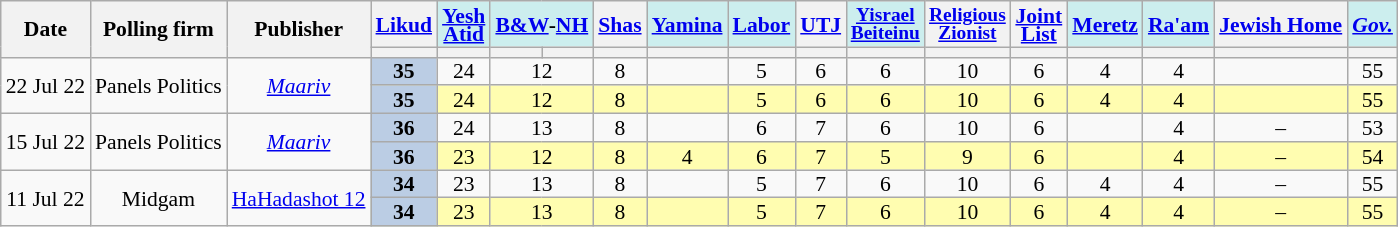<table class="wikitable sortable" style=text-align:center;font-size:90%;line-height:12px>
<tr>
<th rowspan=2>Date</th>
<th rowspan=2>Polling firm</th>
<th rowspan=2>Publisher</th>
<th><a href='#'>Likud</a></th>
<th style=background:#cee><a href='#'>Yesh<br>Atid</a></th>
<th style=background:#cee colspan=2><a href='#'>B&W</a>-<a href='#'>NH</a></th>
<th><a href='#'>Shas</a></th>
<th style=background:#cee><a href='#'>Yamina</a></th>
<th style=background:#cee><a href='#'>Labor</a></th>
<th><a href='#'>UTJ</a></th>
<th style="background:#cee; font-size:90%"><a href='#'>Yisrael<br>Beiteinu</a></th>
<th style=font-size:90%><a href='#'>Religious<br>Zionist</a></th>
<th><a href='#'>Joint<br>List</a></th>
<th style=background:#cee><a href='#'>Meretz</a></th>
<th style=background:#cee><a href='#'>Ra'am</a></th>
<th><a href='#'>Jewish Home</a></th>
<th style=background:#cee><a href='#'><em>Gov.</em></a></th>
</tr>
<tr>
<th style=background:></th>
<th style=background:></th>
<th style=background:></th>
<th style=background:></th>
<th style=background:></th>
<th style=background:></th>
<th style=background:></th>
<th style=background:></th>
<th style=background:></th>
<th style=background:></th>
<th style=background:></th>
<th style=background:></th>
<th style=background:></th>
<th style=background:></th>
<th style=background:></th>
</tr>
<tr>
<td rowspan="2">22 Jul 22</td>
<td rowspan="2">Panels Politics</td>
<td rowspan="2"><em><a href='#'>Maariv</a></em></td>
<td style=background:#BBCDE4><strong>35</strong></td>
<td>24</td>
<td colspan="2">12</td>
<td>8</td>
<td></td>
<td>5</td>
<td>6</td>
<td>6</td>
<td>10</td>
<td>6</td>
<td>4</td>
<td>4</td>
<td></td>
<td>55</td>
</tr>
<tr style="background:#fffdb0">
<td style=background:#BBCDE4><strong>35</strong></td>
<td>24</td>
<td colspan="2">12</td>
<td>8</td>
<td></td>
<td>5</td>
<td>6</td>
<td>6</td>
<td>10</td>
<td>6</td>
<td>4</td>
<td>4</td>
<td></td>
<td>55</td>
</tr>
<tr>
<td rowspan="2" data-sort-value="2022-07-15">15 Jul 22</td>
<td rowspan="2">Panels Politics</td>
<td rowspan="2"><em><a href='#'>Maariv</a></em></td>
<td style="background:#BBCDE4"><strong>36</strong></td>
<td>24</td>
<td colspan="2">13</td>
<td>8</td>
<td></td>
<td>6</td>
<td>7</td>
<td>6</td>
<td>10</td>
<td>6</td>
<td></td>
<td>4</td>
<td>–</td>
<td>53</td>
</tr>
<tr style="background:#fffdb0">
<td style="background:#BBCDE4"><strong>36</strong></td>
<td>23</td>
<td colspan="2">12</td>
<td>8</td>
<td>4</td>
<td>6</td>
<td>7</td>
<td>5</td>
<td>9</td>
<td>6</td>
<td></td>
<td>4</td>
<td>–</td>
<td>54</td>
</tr>
<tr>
<td rowspan="2" data-sort-value="2022-07-11">11 Jul 22</td>
<td rowspan="2">Midgam</td>
<td rowspan="2"><a href='#'>HaHadashot 12</a></td>
<td style="background:#BBCDE4"><strong>34</strong></td>
<td>23</td>
<td colspan="2">13</td>
<td>8</td>
<td></td>
<td>5</td>
<td>7</td>
<td>6</td>
<td>10</td>
<td>6</td>
<td>4</td>
<td>4</td>
<td>–</td>
<td>55</td>
</tr>
<tr style="background:#fffdb0">
<td style="background:#BBCDE4"><strong>34</strong></td>
<td>23</td>
<td colspan="2">13</td>
<td>8</td>
<td></td>
<td>5</td>
<td>7</td>
<td>6</td>
<td>10</td>
<td>6</td>
<td>4</td>
<td>4</td>
<td>–</td>
<td>55</td>
</tr>
</table>
